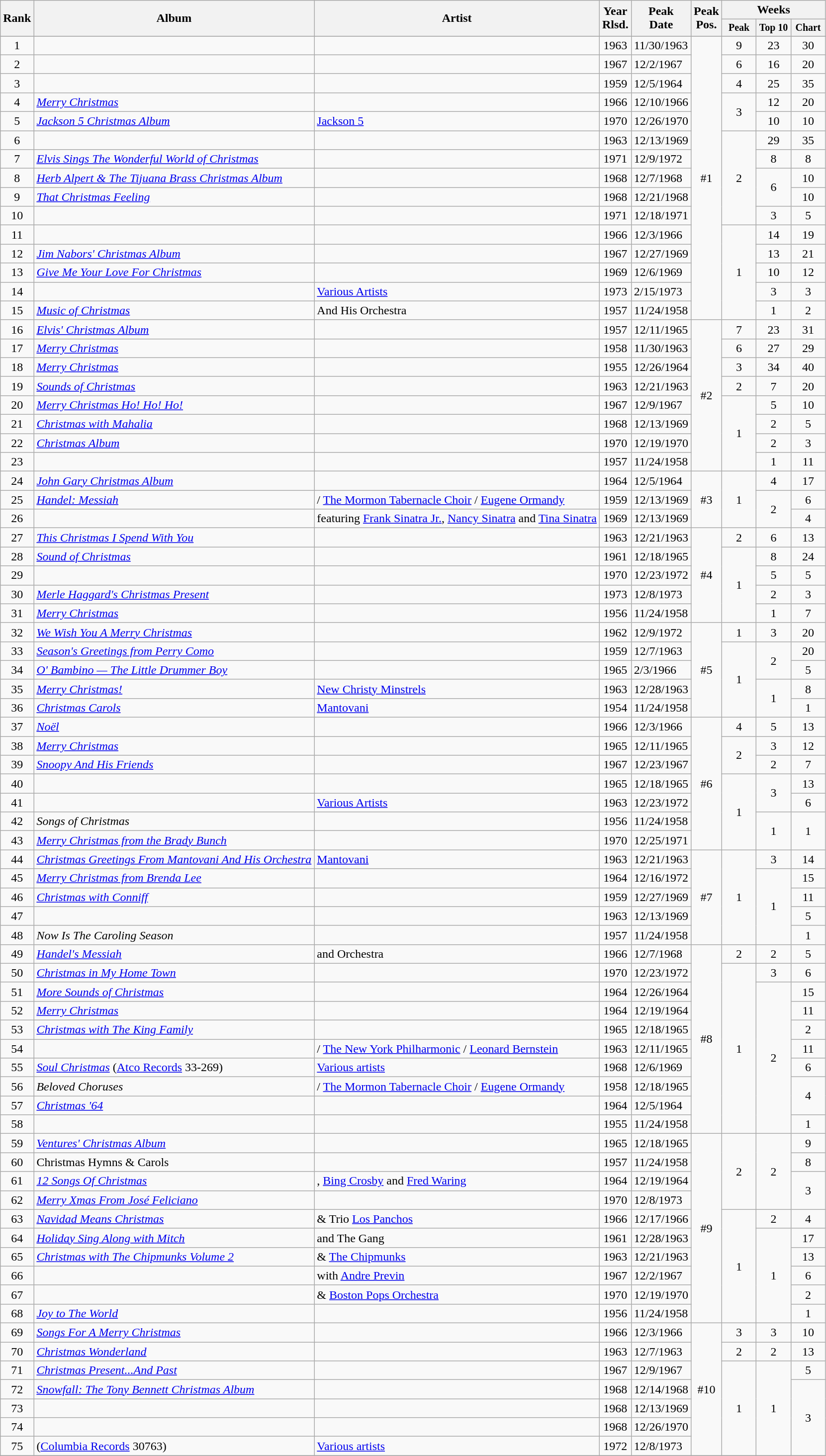<table class="wikitable sortable plainrowheaders">
<tr>
<th rowspan="2">Rank</th>
<th rowspan="2">Album</th>
<th rowspan="2">Artist</th>
<th rowspan="2">Year<br>Rlsd.</th>
<th rowspan="2">Peak<br>Date</th>
<th rowspan="2">Peak<br>Pos.</th>
<th colspan="3">Weeks</th>
</tr>
<tr style="font-size:smaller;">
<th width="40">Peak</th>
<th width="40">Top 10</th>
<th width="40">Chart</th>
</tr>
<tr style="font-size:larger;">
</tr>
<tr>
<td align="center">1</td>
<td><em></em></td>
<td></td>
<td align="center">1963</td>
<td>11/30/1963</td>
<td rowspan="15" align="center">#1</td>
<td align="center">9</td>
<td align="center">23</td>
<td align="center">30</td>
</tr>
<tr>
<td align="center">2</td>
<td><em></em></td>
<td></td>
<td align="center">1967</td>
<td>12/2/1967</td>
<td align="center">6</td>
<td align="center">16</td>
<td align="center">20</td>
</tr>
<tr>
<td align="center">3</td>
<td><em></em></td>
<td></td>
<td align="center">1959</td>
<td>12/5/1964</td>
<td align="center">4</td>
<td align="center">25</td>
<td align="center">35</td>
</tr>
<tr>
<td align="center">4</td>
<td><em><a href='#'>Merry Christmas</a></em></td>
<td></td>
<td align="center">1966</td>
<td>12/10/1966</td>
<td rowspan="2" align="center">3</td>
<td align="center">12</td>
<td align="center">20</td>
</tr>
<tr>
<td align="center">5</td>
<td><em><a href='#'>Jackson 5 Christmas Album</a></em></td>
<td><a href='#'>Jackson 5</a></td>
<td align="center">1970</td>
<td>12/26/1970</td>
<td align="center">10</td>
<td align="center">10</td>
</tr>
<tr>
<td align="center">6</td>
<td><em></em></td>
<td></td>
<td align="center">1963</td>
<td>12/13/1969</td>
<td rowspan="5" align="center">2</td>
<td align="center">29</td>
<td align="center">35</td>
</tr>
<tr>
<td align="center">7</td>
<td><em><a href='#'>Elvis Sings The Wonderful World of Christmas</a></em></td>
<td></td>
<td align="center">1971</td>
<td>12/9/1972</td>
<td align="center">8</td>
<td align="center">8</td>
</tr>
<tr>
<td align="center">8</td>
<td><em><a href='#'>Herb Alpert & The Tijuana Brass Christmas Album</a></em></td>
<td></td>
<td align="center">1968</td>
<td>12/7/1968</td>
<td rowspan="2" align="center">6</td>
<td align="center">10</td>
</tr>
<tr>
<td align="center">9</td>
<td><em><a href='#'>That Christmas Feeling</a></em></td>
<td></td>
<td align="center">1968</td>
<td>12/21/1968</td>
<td align="center">10</td>
</tr>
<tr>
<td align="center">10</td>
<td><em></em></td>
<td></td>
<td align="center">1971</td>
<td>12/18/1971</td>
<td align="center">3</td>
<td align="center">5</td>
</tr>
<tr>
<td align="center">11</td>
<td><em></em></td>
<td></td>
<td align="center">1966</td>
<td>12/3/1966</td>
<td rowspan="5" align="center">1</td>
<td align="center">14</td>
<td align="center">19</td>
</tr>
<tr>
<td align="center">12</td>
<td><em><a href='#'>Jim Nabors' Christmas Album</a></em> </td>
<td></td>
<td align="center">1967</td>
<td>12/27/1969</td>
<td align="center">13</td>
<td align="center">21</td>
</tr>
<tr>
<td align="center">13</td>
<td><em><a href='#'>Give Me Your Love For Christmas</a></em></td>
<td></td>
<td align="center">1969</td>
<td>12/6/1969</td>
<td align="center">10</td>
<td align="center">12</td>
</tr>
<tr>
<td align="center">14</td>
<td><em></em></td>
<td><a href='#'>Various Artists</a></td>
<td align="center">1973</td>
<td>2/15/1973</td>
<td align="center">3</td>
<td align="center">3</td>
</tr>
<tr>
<td align="center">15</td>
<td><em><a href='#'>Music of Christmas</a></em></td>
<td> And His Orchestra</td>
<td align="center">1957</td>
<td>11/24/1958</td>
<td align="center">1</td>
<td align="center">2</td>
</tr>
<tr>
<td align="center">16</td>
<td><em><a href='#'>Elvis' Christmas Album</a></em></td>
<td></td>
<td align="center">1957</td>
<td>12/11/1965</td>
<td rowspan="8" align="center">#2</td>
<td align="center">7</td>
<td align="center">23</td>
<td align="center">31</td>
</tr>
<tr>
<td align="center">17</td>
<td><em><a href='#'>Merry Christmas</a></em></td>
<td></td>
<td align="center">1958</td>
<td>11/30/1963</td>
<td align="center">6</td>
<td align="center">27</td>
<td align="center">29</td>
</tr>
<tr>
<td align="center">18</td>
<td><em><a href='#'>Merry Christmas</a></em></td>
<td></td>
<td align="center">1955</td>
<td>12/26/1964</td>
<td align="center">3</td>
<td align="center">34</td>
<td align="center">40</td>
</tr>
<tr>
<td align="center">19</td>
<td><em><a href='#'>Sounds of Christmas</a></em></td>
<td></td>
<td align="center">1963</td>
<td>12/21/1963</td>
<td align="center">2</td>
<td align="center">7</td>
<td align="center">20</td>
</tr>
<tr>
<td align="center">20</td>
<td><em><a href='#'>Merry Christmas Ho! Ho! Ho!</a></em> </td>
<td></td>
<td align="center">1967</td>
<td>12/9/1967</td>
<td rowspan="4" align="center">1</td>
<td align="center">5</td>
<td align="center">10</td>
</tr>
<tr>
<td align="center">21</td>
<td><em><a href='#'>Christmas with Mahalia</a></em> </td>
<td></td>
<td align="center">1968</td>
<td>12/13/1969</td>
<td align="center">2</td>
<td align="center">5</td>
</tr>
<tr>
<td align="center">22</td>
<td><em><a href='#'>Christmas Album</a></em> </td>
<td></td>
<td align="center">1970</td>
<td>12/19/1970</td>
<td align="center">2</td>
<td align="center">3</td>
</tr>
<tr>
<td align="center">23</td>
<td><em></em></td>
<td></td>
<td align="center">1957</td>
<td>11/24/1958</td>
<td align="center">1</td>
<td align="center">11</td>
</tr>
<tr>
<td align="center">24</td>
<td><em><a href='#'>John Gary Christmas Album</a></em> </td>
<td></td>
<td align="center">1964</td>
<td>12/5/1964</td>
<td rowspan="3" align="center">#3</td>
<td rowspan="3" align="center">1</td>
<td align="center">4</td>
<td align="center">17</td>
</tr>
<tr>
<td align="center">25</td>
<td><em><a href='#'>Handel: Messiah</a></em></td>
<td> / <a href='#'>The Mormon Tabernacle Choir</a> / <a href='#'>Eugene Ormandy</a></td>
<td align="center">1959</td>
<td>12/13/1969</td>
<td rowspan="2" align="center">2</td>
<td align="center">6</td>
</tr>
<tr>
<td align="center">26</td>
<td><em></em></td>
<td> featuring <a href='#'>Frank Sinatra Jr.</a>, <a href='#'>Nancy Sinatra</a> and <a href='#'>Tina Sinatra</a></td>
<td align="center">1969</td>
<td>12/13/1969</td>
<td align="center">4</td>
</tr>
<tr>
<td align="center">27</td>
<td><em><a href='#'>This Christmas I Spend With You</a></em> </td>
<td></td>
<td align="center">1963</td>
<td>12/21/1963</td>
<td rowspan="5" align="center">#4</td>
<td align="center">2</td>
<td align="center">6</td>
<td align="center">13</td>
</tr>
<tr>
<td align="center">28</td>
<td><em><a href='#'>Sound of Christmas</a></em></td>
<td></td>
<td align="center">1961</td>
<td>12/18/1965</td>
<td rowspan="4" align="center">1</td>
<td align="center">8</td>
<td align="center">24</td>
</tr>
<tr>
<td align="center">29</td>
<td><em></em></td>
<td></td>
<td align="center">1970</td>
<td>12/23/1972</td>
<td align="center">5</td>
<td align="center">5</td>
</tr>
<tr>
<td align="center">30</td>
<td><em><a href='#'>Merle Haggard's Christmas Present</a></em></td>
<td></td>
<td align="center">1973</td>
<td>12/8/1973</td>
<td align="center">2</td>
<td align="center">3</td>
</tr>
<tr>
<td align="center">31</td>
<td><em><a href='#'>Merry Christmas</a></em></td>
<td></td>
<td align="center">1956</td>
<td>11/24/1958</td>
<td align="center">1</td>
<td align="center">7</td>
</tr>
<tr>
<td align="center">32</td>
<td><em><a href='#'>We Wish You A Merry Christmas</a></em></td>
<td></td>
<td align="center">1962</td>
<td>12/9/1972</td>
<td rowspan="5" align="center">#5</td>
<td align="center">1</td>
<td align="center">3</td>
<td align="center">20</td>
</tr>
<tr>
<td align="center">33</td>
<td><em><a href='#'>Season's Greetings from Perry Como</a></em></td>
<td></td>
<td align="center">1959</td>
<td>12/7/1963</td>
<td rowspan="4" align="center">1</td>
<td rowspan="2" align="center">2</td>
<td align="center">20</td>
</tr>
<tr>
<td align="center">34</td>
<td><em><a href='#'>O' Bambino — The Little Drummer Boy</a></em> </td>
<td></td>
<td align="center">1965</td>
<td>2/3/1966</td>
<td align="center">5</td>
</tr>
<tr>
<td align="center">35</td>
<td><em><a href='#'>Merry Christmas!</a></em></td>
<td><a href='#'>New Christy Minstrels</a></td>
<td align="center">1963</td>
<td>12/28/1963</td>
<td rowspan="2" align="center">1</td>
<td align="center">8</td>
</tr>
<tr>
<td align="center">36</td>
<td><em><a href='#'>Christmas Carols</a></em></td>
<td><a href='#'>Mantovani</a></td>
<td align="center">1954</td>
<td>11/24/1958</td>
<td align="center">1</td>
</tr>
<tr>
<td align="center">37</td>
<td><em><a href='#'>Noël</a></em></td>
<td></td>
<td align="center">1966</td>
<td>12/3/1966</td>
<td rowspan="7" align="center">#6</td>
<td align="center">4</td>
<td align="center">5</td>
<td align="center">13</td>
</tr>
<tr>
<td align="center">38</td>
<td><em><a href='#'>Merry Christmas</a></em></td>
<td></td>
<td align="center">1965</td>
<td>12/11/1965</td>
<td rowspan="2" align="center">2</td>
<td align="center">3</td>
<td align="center">12</td>
</tr>
<tr>
<td align="center">39</td>
<td><em><a href='#'>Snoopy And His Friends</a></em></td>
<td></td>
<td align="center">1967</td>
<td>12/23/1967</td>
<td align="center">2</td>
<td align="center">7</td>
</tr>
<tr>
<td align="center">40</td>
<td><em></em></td>
<td></td>
<td align="center">1965</td>
<td>12/18/1965</td>
<td rowspan="4" align="center">1</td>
<td rowspan="2" align="center">3</td>
<td align="center">13</td>
</tr>
<tr>
<td align="center">41</td>
<td><em></em></td>
<td><a href='#'>Various Artists</a></td>
<td align="center">1963</td>
<td>12/23/1972</td>
<td align="center">6</td>
</tr>
<tr>
<td align="center">42</td>
<td><em>Songs of Christmas</em></td>
<td></td>
<td align="center">1956</td>
<td>11/24/1958</td>
<td rowspan="2" align="center">1</td>
<td rowspan="2" align="center">1</td>
</tr>
<tr>
<td align="center">43</td>
<td><em><a href='#'>Merry Christmas from the Brady Bunch</a></em></td>
<td></td>
<td align="center">1970</td>
<td>12/25/1971</td>
</tr>
<tr>
<td align="center">44</td>
<td><em><a href='#'>Christmas Greetings From Mantovani And His Orchestra</a></em> </td>
<td><a href='#'>Mantovani</a></td>
<td align="center">1963</td>
<td>12/21/1963</td>
<td rowspan="5" align="center">#7</td>
<td rowspan="5" align="center">1</td>
<td align="center">3</td>
<td align="center">14</td>
</tr>
<tr>
<td align="center">45</td>
<td><em><a href='#'>Merry Christmas from Brenda Lee</a></em></td>
<td></td>
<td align="center">1964</td>
<td>12/16/1972</td>
<td rowspan="4" align="center">1</td>
<td align="center">15</td>
</tr>
<tr>
<td align="center">46</td>
<td><em><a href='#'>Christmas with Conniff</a></em></td>
<td></td>
<td align="center">1959</td>
<td>12/27/1969</td>
<td align="center">11</td>
</tr>
<tr>
<td align="center">47</td>
<td><em></em></td>
<td></td>
<td align="center">1963</td>
<td>12/13/1969</td>
<td align="center">5</td>
</tr>
<tr>
<td align="center">48</td>
<td><em>Now Is The Caroling Season</em></td>
<td></td>
<td align="center">1957</td>
<td>11/24/1958</td>
<td align="center">1</td>
</tr>
<tr>
<td align="center">49</td>
<td><em><a href='#'>Handel's Messiah</a></em></td>
<td> and Orchestra</td>
<td align="center">1966</td>
<td>12/7/1968</td>
<td rowspan="10" align="center">#8</td>
<td align="center">2</td>
<td align="center">2</td>
<td align="center">5</td>
</tr>
<tr>
<td align="center">50</td>
<td><em><a href='#'>Christmas in My Home Town</a></em></td>
<td></td>
<td align="center">1970</td>
<td>12/23/1972</td>
<td rowspan="9" align="center">1</td>
<td align="center">3</td>
<td align="center">6</td>
</tr>
<tr>
<td align="center">51</td>
<td><em><a href='#'>More Sounds of Christmas</a></em></td>
<td></td>
<td align="center">1964</td>
<td>12/26/1964</td>
<td rowspan="8" align="center">2</td>
<td align="center">15</td>
</tr>
<tr>
<td align="center">52</td>
<td><em><a href='#'>Merry Christmas</a></em> </td>
<td></td>
<td align="center">1964</td>
<td>12/19/1964</td>
<td align="center">11</td>
</tr>
<tr>
<td align="center">53</td>
<td><em><a href='#'>Christmas with The King Family</a></em> </td>
<td></td>
<td align="center">1965</td>
<td>12/18/1965</td>
<td align="center">2</td>
</tr>
<tr>
<td align="center">54</td>
<td><em></em></td>
<td> / <a href='#'>The New York Philharmonic</a> / <a href='#'>Leonard Bernstein</a></td>
<td align="center">1963</td>
<td>12/11/1965</td>
<td align="center">11</td>
</tr>
<tr>
<td align="center">55</td>
<td><em><a href='#'>Soul Christmas</a></em> (<a href='#'>Atco Records</a> 33-269) </td>
<td><a href='#'>Various artists</a></td>
<td align="center">1968</td>
<td>12/6/1969</td>
<td align="center">6</td>
</tr>
<tr>
<td align="center">56</td>
<td><em>Beloved Choruses</em> </td>
<td> / <a href='#'>The Mormon Tabernacle Choir</a> / <a href='#'>Eugene Ormandy</a></td>
<td align="center">1958</td>
<td>12/18/1965</td>
<td rowspan="2" align="center">4</td>
</tr>
<tr>
<td align="center">57</td>
<td><em><a href='#'>Christmas '64</a></em></td>
<td></td>
<td align="center">1964</td>
<td>12/5/1964</td>
</tr>
<tr>
<td align="center">58</td>
<td><em></em></td>
<td></td>
<td align="center">1955</td>
<td>11/24/1958</td>
<td align="center">1</td>
</tr>
<tr>
<td align="center">59</td>
<td><em><a href='#'>Ventures' Christmas Album</a></em> </td>
<td></td>
<td align="center">1965</td>
<td>12/18/1965</td>
<td rowspan="10" align="center">#9</td>
<td rowspan="4" align="center">2</td>
<td rowspan="4" align="center">2</td>
<td align="center">9</td>
</tr>
<tr>
<td align="center">60</td>
<td>Christmas Hymns & Carols </td>
<td></td>
<td align="center">1957</td>
<td>11/24/1958</td>
<td align="center">8</td>
</tr>
<tr>
<td align="center">61</td>
<td><em><a href='#'>12 Songs Of Christmas</a></em></td>
<td>, <a href='#'>Bing Crosby</a> and <a href='#'>Fred Waring</a></td>
<td align="center">1964</td>
<td>12/19/1964</td>
<td rowspan="2" align="center">3</td>
</tr>
<tr>
<td align="center">62</td>
<td><em><a href='#'>Merry Xmas From José Feliciano</a></em></td>
<td></td>
<td align="center">1970</td>
<td>12/8/1973</td>
</tr>
<tr>
<td align="center">63</td>
<td><em><a href='#'>Navidad Means Christmas</a></em> </td>
<td> & Trio <a href='#'>Los Panchos</a></td>
<td align="center">1966</td>
<td>12/17/1966</td>
<td rowspan="6" align="center">1</td>
<td align="center">2</td>
<td align="center">4</td>
</tr>
<tr>
<td align="center">64</td>
<td><em><a href='#'>Holiday Sing Along with Mitch</a></em></td>
<td> and The Gang</td>
<td align="center">1961</td>
<td>12/28/1963</td>
<td rowspan="5" align="center">1</td>
<td align="center">17</td>
</tr>
<tr>
<td align="center">65</td>
<td><em><a href='#'>Christmas with The Chipmunks Volume 2</a></em></td>
<td> & <a href='#'>The Chipmunks</a></td>
<td align="center">1963</td>
<td>12/21/1963</td>
<td align="center">13</td>
</tr>
<tr>
<td align="center">66</td>
<td><em></em> </td>
<td> with <a href='#'>Andre Previn</a></td>
<td align="center">1967</td>
<td>12/2/1967</td>
<td align="center">6</td>
</tr>
<tr>
<td align="center">67</td>
<td><em></em> </td>
<td> & <a href='#'>Boston Pops Orchestra</a></td>
<td align="center">1970</td>
<td>12/19/1970</td>
<td align="center">2</td>
</tr>
<tr>
<td align="center">68</td>
<td><em><a href='#'>Joy to The World</a></em></td>
<td></td>
<td align="center">1956</td>
<td>11/24/1958</td>
<td align="center">1</td>
</tr>
<tr>
<td align="center">69</td>
<td><em><a href='#'>Songs For A Merry Christmas</a></em> </td>
<td></td>
<td align="center">1966</td>
<td>12/3/1966</td>
<td rowspan="7" align="center">#10</td>
<td align="center">3</td>
<td align="center">3</td>
<td align="center">10</td>
</tr>
<tr>
<td align="center">70</td>
<td><em><a href='#'>Christmas Wonderland</a></em></td>
<td></td>
<td align="center">1963</td>
<td>12/7/1963</td>
<td align="center">2</td>
<td align="center">2</td>
<td align="center">13</td>
</tr>
<tr>
<td align="center">71</td>
<td><em><a href='#'>Christmas Present...And Past</a></em> </td>
<td></td>
<td align="center">1967</td>
<td>12/9/1967</td>
<td rowspan="5" align="center">1</td>
<td rowspan="5" align="center">1</td>
<td align="center">5</td>
</tr>
<tr>
<td align="center">72</td>
<td><em><a href='#'>Snowfall: The Tony Bennett Christmas Album</a></em></td>
<td></td>
<td align="center">1968</td>
<td>12/14/1968</td>
<td rowspan="4" align="center">3</td>
</tr>
<tr>
<td align="center">73</td>
<td><em></em></td>
<td></td>
<td align="center">1968</td>
<td>12/13/1969</td>
</tr>
<tr>
<td align="center">74</td>
<td><em></em></td>
<td></td>
<td align="center">1968</td>
<td>12/26/1970</td>
</tr>
<tr>
<td align="center">75</td>
<td><em></em> (<a href='#'>Columbia Records</a> 30763) </td>
<td><a href='#'>Various artists</a></td>
<td align="center">1972</td>
<td>12/8/1973</td>
</tr>
<tr>
</tr>
</table>
